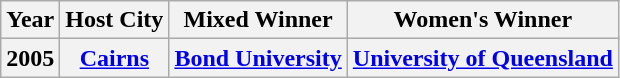<table class="wikitable">
<tr>
<th>Year</th>
<th>Host City</th>
<th>Mixed Winner</th>
<th>Women's Winner</th>
</tr>
<tr>
<th>2005</th>
<th><a href='#'>Cairns</a></th>
<th><a href='#'>Bond University</a></th>
<th><a href='#'>University of Queensland</a></th>
</tr>
</table>
